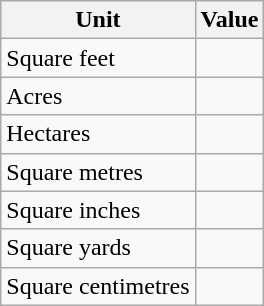<table class="wikitable sortable">
<tr>
<th>Unit</th>
<th>Value</th>
</tr>
<tr>
<td>Square feet</td>
<td></td>
</tr>
<tr>
<td>Acres</td>
<td></td>
</tr>
<tr>
<td>Hectares</td>
<td></td>
</tr>
<tr>
<td>Square metres</td>
<td></td>
</tr>
<tr>
<td>Square inches</td>
<td></td>
</tr>
<tr>
<td>Square yards</td>
<td></td>
</tr>
<tr>
<td>Square centimetres</td>
<td></td>
</tr>
</table>
